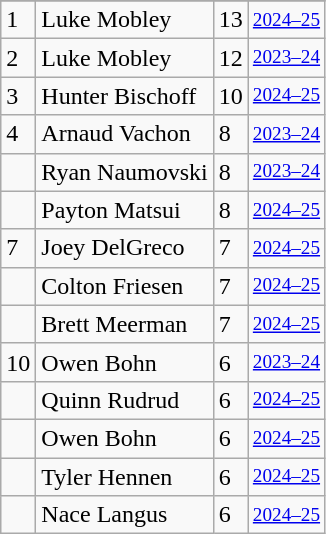<table class="wikitable">
<tr>
</tr>
<tr>
<td>1</td>
<td>Luke Mobley</td>
<td>13</td>
<td style="font-size:80%;"><a href='#'>2024–25</a></td>
</tr>
<tr>
<td>2</td>
<td>Luke Mobley</td>
<td>12</td>
<td style="font-size:80%;"><a href='#'>2023–24</a></td>
</tr>
<tr>
<td>3</td>
<td>Hunter Bischoff</td>
<td>10</td>
<td style="font-size:80%;"><a href='#'>2024–25</a></td>
</tr>
<tr>
<td>4</td>
<td>Arnaud Vachon</td>
<td>8</td>
<td style="font-size:80%;"><a href='#'>2023–24</a></td>
</tr>
<tr>
<td></td>
<td>Ryan Naumovski</td>
<td>8</td>
<td style="font-size:80%;"><a href='#'>2023–24</a></td>
</tr>
<tr>
<td></td>
<td>Payton Matsui</td>
<td>8</td>
<td style="font-size:80%;"><a href='#'>2024–25</a></td>
</tr>
<tr>
<td>7</td>
<td>Joey DelGreco</td>
<td>7</td>
<td style="font-size:80%;"><a href='#'>2024–25</a></td>
</tr>
<tr>
<td></td>
<td>Colton Friesen</td>
<td>7</td>
<td style="font-size:80%;"><a href='#'>2024–25</a></td>
</tr>
<tr>
<td></td>
<td>Brett Meerman</td>
<td>7</td>
<td style="font-size:80%;"><a href='#'>2024–25</a></td>
</tr>
<tr>
<td>10</td>
<td>Owen Bohn</td>
<td>6</td>
<td style="font-size:80%;"><a href='#'>2023–24</a></td>
</tr>
<tr>
<td></td>
<td>Quinn Rudrud</td>
<td>6</td>
<td style="font-size:80%;"><a href='#'>2024–25</a></td>
</tr>
<tr>
<td></td>
<td>Owen Bohn</td>
<td>6</td>
<td style="font-size:80%;"><a href='#'>2024–25</a></td>
</tr>
<tr>
<td></td>
<td>Tyler Hennen</td>
<td>6</td>
<td style="font-size:80%;"><a href='#'>2024–25</a></td>
</tr>
<tr>
<td></td>
<td>Nace Langus</td>
<td>6</td>
<td style="font-size:80%;"><a href='#'>2024–25</a></td>
</tr>
</table>
